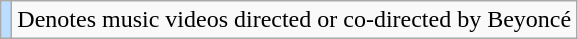<table class="wikitable">
<tr>
<td style="background:#bdf;"></td>
<td>Denotes music videos directed or co-directed by Beyoncé</td>
</tr>
</table>
